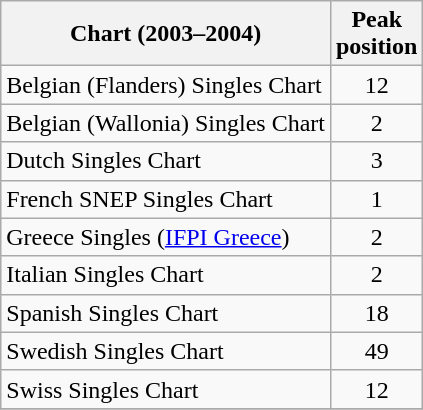<table class="wikitable sortable">
<tr>
<th>Chart (2003–2004)</th>
<th>Peak<br>position</th>
</tr>
<tr>
<td>Belgian (Flanders) Singles Chart</td>
<td align="center">12</td>
</tr>
<tr>
<td>Belgian (Wallonia) Singles Chart</td>
<td align="center">2</td>
</tr>
<tr>
<td>Dutch Singles Chart</td>
<td align="center">3</td>
</tr>
<tr>
<td>French SNEP Singles Chart</td>
<td align="center">1</td>
</tr>
<tr>
<td align="left">Greece Singles (<a href='#'>IFPI Greece</a>)</td>
<td align="center">2</td>
</tr>
<tr>
<td>Italian Singles Chart</td>
<td align="center">2</td>
</tr>
<tr>
<td>Spanish Singles Chart</td>
<td align="center">18</td>
</tr>
<tr>
<td>Swedish Singles Chart</td>
<td align="center">49</td>
</tr>
<tr>
<td>Swiss Singles Chart</td>
<td align="center">12</td>
</tr>
<tr>
</tr>
</table>
